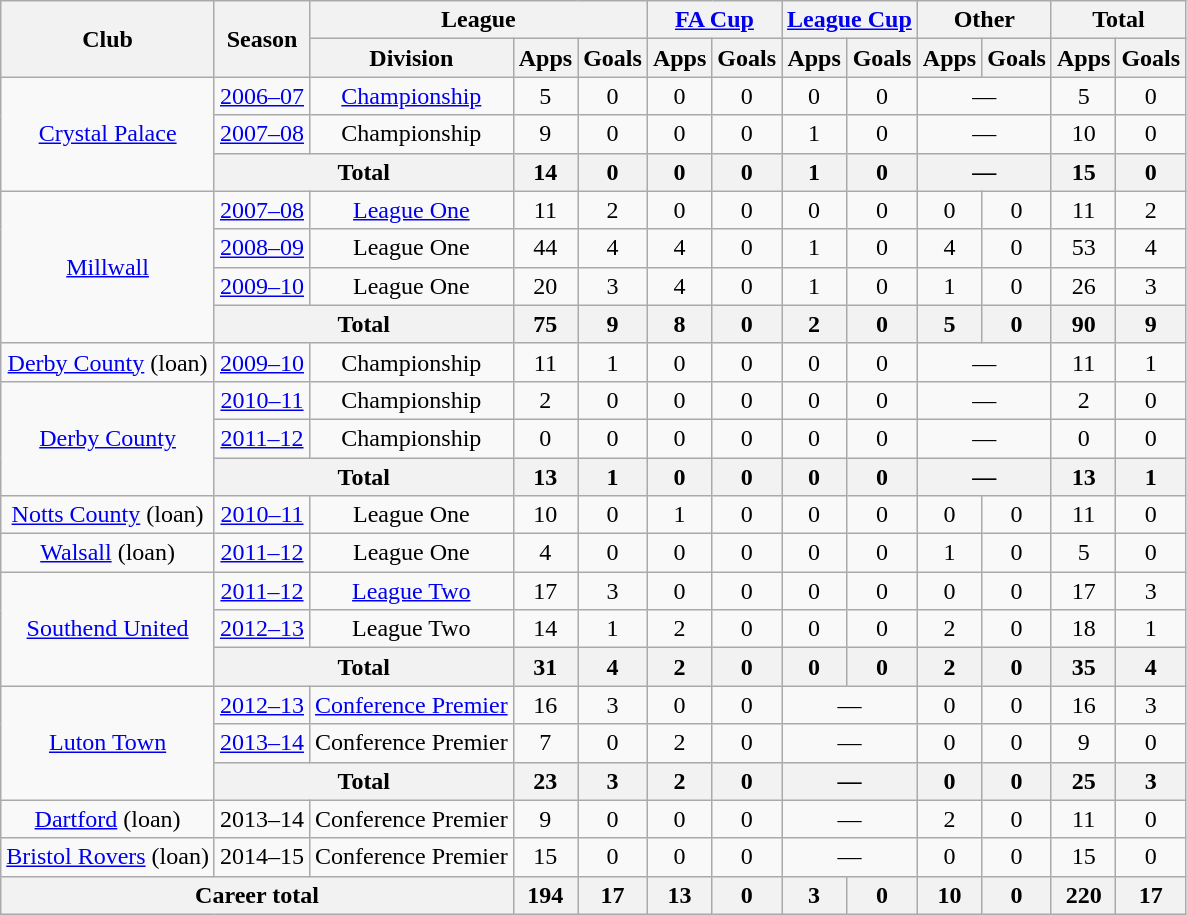<table class="wikitable" style="text-align: center;">
<tr>
<th rowspan="2">Club</th>
<th rowspan="2">Season</th>
<th colspan="3">League</th>
<th colspan="2"><a href='#'>FA Cup</a></th>
<th colspan="2"><a href='#'>League Cup</a></th>
<th colspan="2">Other</th>
<th colspan="2">Total</th>
</tr>
<tr>
<th>Division</th>
<th>Apps</th>
<th>Goals</th>
<th>Apps</th>
<th>Goals</th>
<th>Apps</th>
<th>Goals</th>
<th>Apps</th>
<th>Goals</th>
<th>Apps</th>
<th>Goals</th>
</tr>
<tr>
<td rowspan="3"><a href='#'>Crystal Palace</a></td>
<td><a href='#'>2006–07</a></td>
<td><a href='#'>Championship</a></td>
<td>5</td>
<td>0</td>
<td>0</td>
<td>0</td>
<td>0</td>
<td>0</td>
<td colspan="2">—</td>
<td>5</td>
<td>0</td>
</tr>
<tr>
<td><a href='#'>2007–08</a></td>
<td>Championship</td>
<td>9</td>
<td>0</td>
<td>0</td>
<td>0</td>
<td>1</td>
<td>0</td>
<td colspan="2">—</td>
<td>10</td>
<td>0</td>
</tr>
<tr>
<th colspan="2">Total</th>
<th>14</th>
<th>0</th>
<th>0</th>
<th>0</th>
<th>1</th>
<th>0</th>
<th colspan="2">—</th>
<th>15</th>
<th>0</th>
</tr>
<tr>
<td rowspan="4"><a href='#'>Millwall</a></td>
<td><a href='#'>2007–08</a></td>
<td><a href='#'>League One</a></td>
<td>11</td>
<td>2</td>
<td>0</td>
<td>0</td>
<td>0</td>
<td>0</td>
<td>0</td>
<td>0</td>
<td>11</td>
<td>2</td>
</tr>
<tr>
<td><a href='#'>2008–09</a></td>
<td>League One</td>
<td>44</td>
<td>4</td>
<td>4</td>
<td>0</td>
<td>1</td>
<td>0</td>
<td>4</td>
<td>0</td>
<td>53</td>
<td>4</td>
</tr>
<tr>
<td><a href='#'>2009–10</a></td>
<td>League One</td>
<td>20</td>
<td>3</td>
<td>4</td>
<td>0</td>
<td>1</td>
<td>0</td>
<td>1</td>
<td>0</td>
<td>26</td>
<td>3</td>
</tr>
<tr>
<th colspan="2">Total</th>
<th>75</th>
<th>9</th>
<th>8</th>
<th>0</th>
<th>2</th>
<th>0</th>
<th>5</th>
<th>0</th>
<th>90</th>
<th>9</th>
</tr>
<tr>
<td rowspan="1"><a href='#'>Derby County</a> (loan)</td>
<td><a href='#'>2009–10</a></td>
<td>Championship</td>
<td>11</td>
<td>1</td>
<td>0</td>
<td>0</td>
<td>0</td>
<td>0</td>
<td colspan="2">—</td>
<td>11</td>
<td>1</td>
</tr>
<tr>
<td rowspan="3"><a href='#'>Derby County</a></td>
<td><a href='#'>2010–11</a></td>
<td>Championship</td>
<td>2</td>
<td>0</td>
<td>0</td>
<td>0</td>
<td>0</td>
<td>0</td>
<td colspan="2">—</td>
<td>2</td>
<td>0</td>
</tr>
<tr>
<td><a href='#'>2011–12</a></td>
<td>Championship</td>
<td>0</td>
<td>0</td>
<td>0</td>
<td>0</td>
<td>0</td>
<td>0</td>
<td colspan="2">—</td>
<td>0</td>
<td>0</td>
</tr>
<tr>
<th colspan="2">Total</th>
<th>13</th>
<th>1</th>
<th>0</th>
<th>0</th>
<th>0</th>
<th>0</th>
<th colspan="2">—</th>
<th>13</th>
<th>1</th>
</tr>
<tr>
<td rowspan="1"><a href='#'>Notts County</a> (loan)</td>
<td><a href='#'>2010–11</a></td>
<td>League One</td>
<td>10</td>
<td>0</td>
<td>1</td>
<td>0</td>
<td>0</td>
<td>0</td>
<td>0</td>
<td>0</td>
<td>11</td>
<td>0</td>
</tr>
<tr>
<td rowspan="1"><a href='#'>Walsall</a> (loan)</td>
<td><a href='#'>2011–12</a></td>
<td>League One</td>
<td>4</td>
<td>0</td>
<td>0</td>
<td>0</td>
<td>0</td>
<td>0</td>
<td>1</td>
<td>0</td>
<td>5</td>
<td>0</td>
</tr>
<tr>
<td rowspan="3"><a href='#'>Southend United</a></td>
<td><a href='#'>2011–12</a></td>
<td><a href='#'>League Two</a></td>
<td>17</td>
<td>3</td>
<td>0</td>
<td>0</td>
<td>0</td>
<td>0</td>
<td>0</td>
<td>0</td>
<td>17</td>
<td>3</td>
</tr>
<tr>
<td><a href='#'>2012–13</a></td>
<td>League Two</td>
<td>14</td>
<td>1</td>
<td>2</td>
<td>0</td>
<td>0</td>
<td>0</td>
<td>2</td>
<td>0</td>
<td>18</td>
<td>1</td>
</tr>
<tr>
<th colspan="2">Total</th>
<th>31</th>
<th>4</th>
<th>2</th>
<th>0</th>
<th>0</th>
<th>0</th>
<th>2</th>
<th>0</th>
<th>35</th>
<th>4</th>
</tr>
<tr>
<td rowspan="3"><a href='#'>Luton Town</a></td>
<td><a href='#'>2012–13</a></td>
<td><a href='#'>Conference Premier</a></td>
<td>16</td>
<td>3</td>
<td>0</td>
<td>0</td>
<td colspan="2">—</td>
<td>0</td>
<td>0</td>
<td>16</td>
<td>3</td>
</tr>
<tr>
<td><a href='#'>2013–14</a></td>
<td>Conference Premier</td>
<td>7</td>
<td>0</td>
<td>2</td>
<td>0</td>
<td colspan="2">—</td>
<td>0</td>
<td>0</td>
<td>9</td>
<td>0</td>
</tr>
<tr>
<th colspan="2">Total</th>
<th>23</th>
<th>3</th>
<th>2</th>
<th>0</th>
<th colspan="2">—</th>
<th>0</th>
<th>0</th>
<th>25</th>
<th>3</th>
</tr>
<tr>
<td rowspan="1"><a href='#'>Dartford</a> (loan)</td>
<td>2013–14</td>
<td>Conference Premier</td>
<td>9</td>
<td>0</td>
<td>0</td>
<td>0</td>
<td colspan="2">—</td>
<td>2</td>
<td>0</td>
<td>11</td>
<td>0</td>
</tr>
<tr>
<td rowspan="1"><a href='#'>Bristol Rovers</a> (loan)</td>
<td>2014–15</td>
<td>Conference Premier</td>
<td>15</td>
<td>0</td>
<td>0</td>
<td>0</td>
<td colspan="2">—</td>
<td>0</td>
<td>0</td>
<td>15</td>
<td>0</td>
</tr>
<tr>
<th colspan="3">Career total</th>
<th>194</th>
<th>17</th>
<th>13</th>
<th>0</th>
<th>3</th>
<th>0</th>
<th>10</th>
<th>0</th>
<th>220</th>
<th>17</th>
</tr>
</table>
